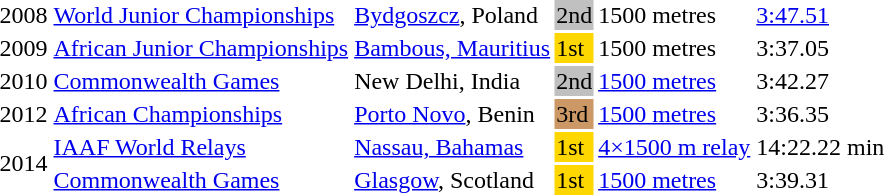<table>
<tr>
<td>2008</td>
<td><a href='#'>World Junior Championships</a></td>
<td><a href='#'>Bydgoszcz</a>, Poland</td>
<td bgcolor=silver>2nd</td>
<td>1500 metres</td>
<td><a href='#'>3:47.51</a></td>
</tr>
<tr>
<td>2009</td>
<td><a href='#'>African Junior Championships</a></td>
<td><a href='#'>Bambous, Mauritius</a></td>
<td bgcolor=gold>1st</td>
<td>1500 metres</td>
<td>3:37.05</td>
</tr>
<tr>
<td>2010</td>
<td><a href='#'>Commonwealth Games</a></td>
<td>New Delhi, India</td>
<td bgcolor=silver>2nd</td>
<td><a href='#'>1500 metres</a></td>
<td>3:42.27</td>
</tr>
<tr>
<td>2012</td>
<td><a href='#'>African Championships</a></td>
<td><a href='#'>Porto Novo</a>, Benin</td>
<td bgcolor=cc9966>3rd</td>
<td><a href='#'>1500 metres</a></td>
<td>3:36.35</td>
</tr>
<tr>
<td rowspan=2>2014</td>
<td><a href='#'>IAAF World Relays</a></td>
<td><a href='#'>Nassau, Bahamas</a></td>
<td bgcolor=gold>1st</td>
<td><a href='#'>4×1500 m relay</a></td>
<td>14:22.22 min </td>
</tr>
<tr>
<td><a href='#'>Commonwealth Games</a></td>
<td><a href='#'>Glasgow</a>, Scotland</td>
<td bgcolor=gold>1st</td>
<td><a href='#'>1500 metres</a></td>
<td>3:39.31</td>
</tr>
</table>
